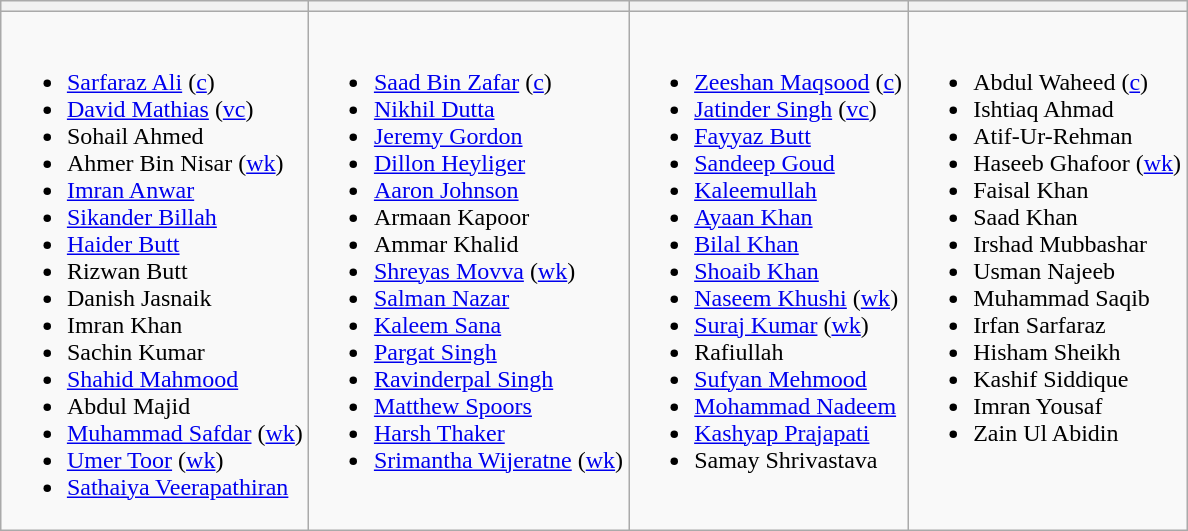<table class="wikitable" style="text-align:left; margin:auto">
<tr>
<th></th>
<th></th>
<th></th>
<th></th>
</tr>
<tr>
<td valign=top><br><ul><li><a href='#'>Sarfaraz Ali</a> (<a href='#'>c</a>)</li><li><a href='#'>David Mathias</a> (<a href='#'>vc</a>)</li><li>Sohail Ahmed</li><li>Ahmer Bin Nisar (<a href='#'>wk</a>)</li><li><a href='#'>Imran Anwar</a></li><li><a href='#'>Sikander Billah</a></li><li><a href='#'>Haider Butt</a></li><li>Rizwan Butt</li><li>Danish Jasnaik</li><li>Imran Khan</li><li>Sachin Kumar</li><li><a href='#'>Shahid Mahmood</a></li><li>Abdul Majid</li><li><a href='#'>Muhammad Safdar</a> (<a href='#'>wk</a>)</li><li><a href='#'>Umer Toor</a> (<a href='#'>wk</a>)</li><li><a href='#'>Sathaiya Veerapathiran</a></li></ul></td>
<td valign=top><br><ul><li><a href='#'>Saad Bin Zafar</a> (<a href='#'>c</a>)</li><li><a href='#'>Nikhil Dutta</a></li><li><a href='#'>Jeremy Gordon</a></li><li><a href='#'>Dillon Heyliger</a></li><li><a href='#'>Aaron Johnson</a></li><li>Armaan Kapoor</li><li>Ammar Khalid</li><li><a href='#'>Shreyas Movva</a> (<a href='#'>wk</a>)</li><li><a href='#'>Salman Nazar</a></li><li><a href='#'>Kaleem Sana</a></li><li><a href='#'>Pargat Singh</a></li><li><a href='#'>Ravinderpal Singh</a></li><li><a href='#'>Matthew Spoors</a></li><li><a href='#'>Harsh Thaker</a></li><li><a href='#'>Srimantha Wijeratne</a> (<a href='#'>wk</a>)</li></ul></td>
<td valign=top><br><ul><li><a href='#'>Zeeshan Maqsood</a> (<a href='#'>c</a>)</li><li><a href='#'>Jatinder Singh</a> (<a href='#'>vc</a>)</li><li><a href='#'>Fayyaz Butt</a></li><li><a href='#'>Sandeep Goud</a></li><li><a href='#'>Kaleemullah</a></li><li><a href='#'>Ayaan Khan</a></li><li><a href='#'>Bilal Khan</a></li><li><a href='#'>Shoaib Khan</a></li><li><a href='#'>Naseem Khushi</a> (<a href='#'>wk</a>)</li><li><a href='#'>Suraj Kumar</a> (<a href='#'>wk</a>)</li><li>Rafiullah</li><li><a href='#'>Sufyan Mehmood</a></li><li><a href='#'>Mohammad Nadeem</a></li><li><a href='#'>Kashyap Prajapati</a></li><li>Samay Shrivastava</li></ul></td>
<td valign=top><br><ul><li>Abdul Waheed (<a href='#'>c</a>)</li><li>Ishtiaq Ahmad</li><li>Atif-Ur-Rehman</li><li>Haseeb Ghafoor (<a href='#'>wk</a>)</li><li>Faisal Khan</li><li>Saad Khan</li><li>Irshad Mubbashar</li><li>Usman Najeeb</li><li>Muhammad Saqib</li><li>Irfan Sarfaraz</li><li>Hisham Sheikh</li><li>Kashif Siddique</li><li>Imran Yousaf</li><li>Zain Ul Abidin</li></ul></td>
</tr>
</table>
